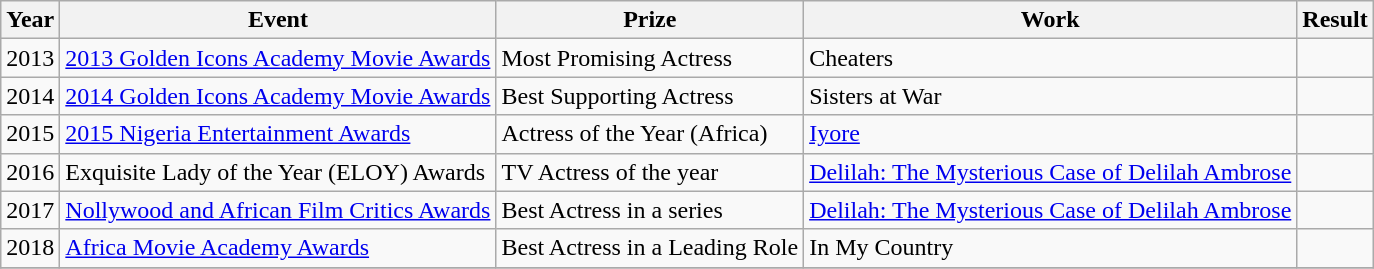<table class="wikitable">
<tr>
<th>Year</th>
<th>Event</th>
<th>Prize</th>
<th>Work</th>
<th>Result</th>
</tr>
<tr>
<td>2013</td>
<td><a href='#'>2013 Golden Icons Academy Movie Awards</a></td>
<td>Most Promising Actress</td>
<td>Cheaters</td>
<td></td>
</tr>
<tr>
<td>2014</td>
<td><a href='#'>2014 Golden Icons Academy Movie Awards</a></td>
<td>Best Supporting Actress</td>
<td>Sisters at War</td>
<td></td>
</tr>
<tr>
<td>2015</td>
<td><a href='#'>2015 Nigeria Entertainment Awards</a></td>
<td>Actress of the Year (Africa)</td>
<td><a href='#'>Iyore</a></td>
<td></td>
</tr>
<tr>
<td>2016</td>
<td>Exquisite Lady of the Year (ELOY) Awards</td>
<td>TV Actress of the year</td>
<td><a href='#'>Delilah: The Mysterious Case of Delilah Ambrose</a></td>
<td></td>
</tr>
<tr>
<td>2017</td>
<td><a href='#'>Nollywood and African Film Critics Awards</a></td>
<td>Best Actress in a series</td>
<td><a href='#'>Delilah: The Mysterious Case of Delilah Ambrose</a></td>
<td></td>
</tr>
<tr>
<td>2018</td>
<td><a href='#'>Africa Movie Academy Awards</a></td>
<td>Best Actress in a Leading Role</td>
<td>In My Country</td>
<td></td>
</tr>
<tr>
</tr>
</table>
